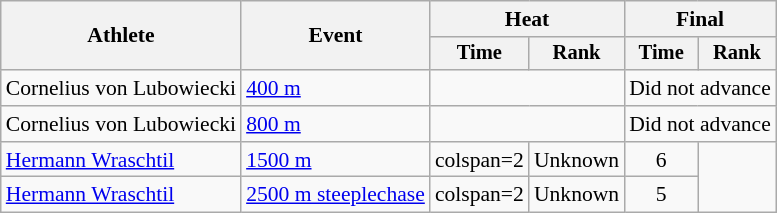<table class=wikitable style=font-size:90%;text-align:center>
<tr>
<th rowspan=2>Athlete</th>
<th rowspan=2>Event</th>
<th colspan=2>Heat</th>
<th colspan=2>Final</th>
</tr>
<tr style=font-size:95%>
<th>Time</th>
<th>Rank</th>
<th>Time</th>
<th>Rank</th>
</tr>
<tr>
<td align=left>Cornelius von Lubowiecki</td>
<td align=left><a href='#'>400 m</a></td>
<td colspan=2></td>
<td colspan=2>Did not advance</td>
</tr>
<tr>
<td align=left>Cornelius von Lubowiecki</td>
<td align=left><a href='#'>800 m</a></td>
<td colspan=2></td>
<td colspan=2>Did not advance</td>
</tr>
<tr>
<td align=left><a href='#'>Hermann Wraschtil</a></td>
<td align=left><a href='#'>1500 m</a></td>
<td>colspan=2 </td>
<td>Unknown</td>
<td>6</td>
</tr>
<tr>
<td align=left><a href='#'>Hermann Wraschtil</a></td>
<td align=left><a href='#'>2500 m steeplechase</a></td>
<td>colspan=2 </td>
<td>Unknown</td>
<td>5</td>
</tr>
</table>
